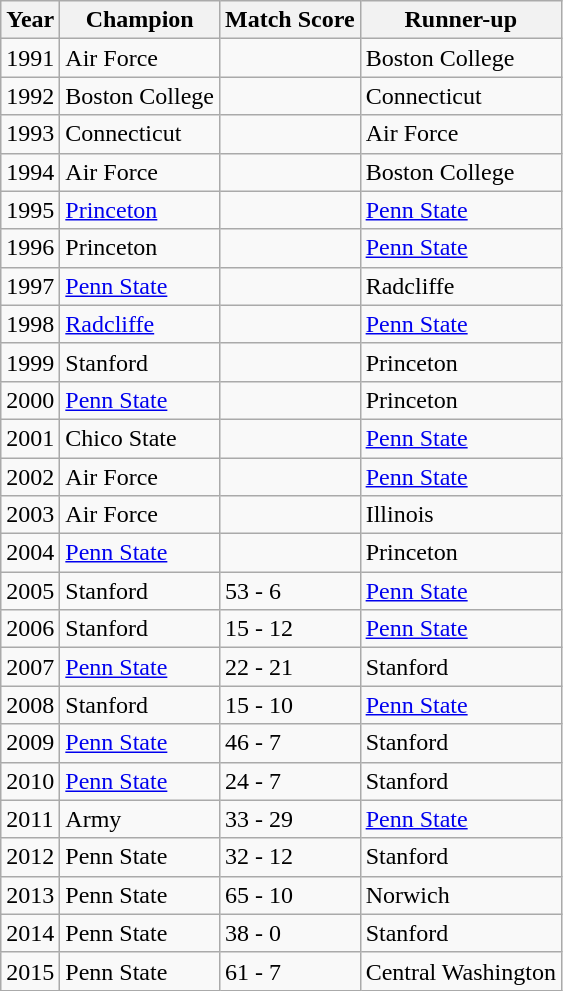<table class="wikitable">
<tr>
<th>Year</th>
<th>Champion</th>
<th>Match Score</th>
<th>Runner-up</th>
</tr>
<tr>
<td>1991</td>
<td>Air Force</td>
<td></td>
<td>Boston College</td>
</tr>
<tr>
<td>1992</td>
<td>Boston College</td>
<td></td>
<td>Connecticut</td>
</tr>
<tr>
<td>1993</td>
<td>Connecticut</td>
<td></td>
<td>Air Force</td>
</tr>
<tr>
<td>1994</td>
<td>Air Force</td>
<td></td>
<td>Boston College</td>
</tr>
<tr>
<td>1995</td>
<td><a href='#'>Princeton</a></td>
<td></td>
<td><a href='#'>Penn State</a></td>
</tr>
<tr>
<td>1996</td>
<td>Princeton</td>
<td></td>
<td><a href='#'>Penn State</a></td>
</tr>
<tr>
<td>1997</td>
<td><a href='#'>Penn State</a></td>
<td></td>
<td>Radcliffe</td>
</tr>
<tr>
<td>1998</td>
<td><a href='#'>Radcliffe</a></td>
<td></td>
<td><a href='#'>Penn State</a></td>
</tr>
<tr>
<td>1999</td>
<td>Stanford</td>
<td></td>
<td>Princeton</td>
</tr>
<tr>
<td>2000</td>
<td><a href='#'>Penn State</a></td>
<td></td>
<td>Princeton</td>
</tr>
<tr>
<td>2001</td>
<td>Chico State</td>
<td></td>
<td><a href='#'>Penn State</a></td>
</tr>
<tr>
<td>2002</td>
<td>Air Force</td>
<td></td>
<td><a href='#'>Penn State</a></td>
</tr>
<tr>
<td>2003</td>
<td>Air Force</td>
<td></td>
<td>Illinois</td>
</tr>
<tr>
<td>2004</td>
<td><a href='#'>Penn State</a></td>
<td></td>
<td>Princeton</td>
</tr>
<tr>
<td>2005</td>
<td>Stanford</td>
<td>53 - 6</td>
<td><a href='#'>Penn State</a></td>
</tr>
<tr>
<td>2006</td>
<td>Stanford</td>
<td>15 - 12</td>
<td><a href='#'>Penn State</a></td>
</tr>
<tr>
<td>2007</td>
<td><a href='#'>Penn State</a></td>
<td>22 - 21</td>
<td>Stanford</td>
</tr>
<tr>
<td>2008</td>
<td>Stanford</td>
<td>15 - 10</td>
<td><a href='#'>Penn State</a></td>
</tr>
<tr>
<td>2009</td>
<td><a href='#'>Penn State</a></td>
<td>46 - 7</td>
<td>Stanford</td>
</tr>
<tr>
<td>2010</td>
<td><a href='#'>Penn State</a></td>
<td>24 - 7</td>
<td>Stanford</td>
</tr>
<tr>
<td>2011</td>
<td>Army</td>
<td>33 - 29</td>
<td><a href='#'>Penn State</a></td>
</tr>
<tr>
<td>2012</td>
<td>Penn State</td>
<td>32 - 12</td>
<td>Stanford </td>
</tr>
<tr>
<td>2013</td>
<td>Penn State</td>
<td>65 - 10</td>
<td>Norwich </td>
</tr>
<tr>
<td>2014</td>
<td>Penn State</td>
<td>38 - 0</td>
<td>Stanford</td>
</tr>
<tr>
<td>2015</td>
<td>Penn State</td>
<td>61 - 7</td>
<td>Central Washington</td>
</tr>
</table>
